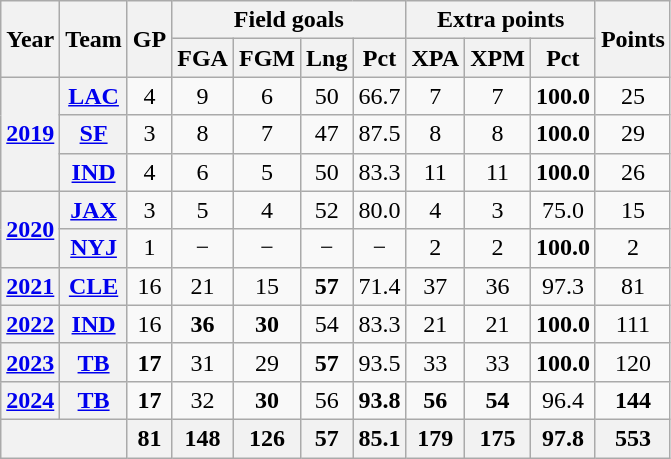<table class="wikitable" style="text-align:center;">
<tr>
<th rowspan="2">Year</th>
<th rowspan="2">Team</th>
<th rowspan="2">GP</th>
<th colspan="4">Field goals</th>
<th colspan="3">Extra points</th>
<th rowspan="2">Points</th>
</tr>
<tr>
<th>FGA</th>
<th>FGM</th>
<th>Lng</th>
<th>Pct</th>
<th>XPA</th>
<th>XPM</th>
<th>Pct</th>
</tr>
<tr>
<th rowspan="3"><a href='#'>2019</a></th>
<th><a href='#'>LAC</a></th>
<td>4</td>
<td>9</td>
<td>6</td>
<td>50</td>
<td>66.7</td>
<td>7</td>
<td>7</td>
<td><strong>100.0</strong></td>
<td>25</td>
</tr>
<tr>
<th><a href='#'>SF</a></th>
<td>3</td>
<td>8</td>
<td>7</td>
<td>47</td>
<td>87.5</td>
<td>8</td>
<td>8</td>
<td><strong>100.0</strong></td>
<td>29</td>
</tr>
<tr>
<th><a href='#'>IND</a></th>
<td>4</td>
<td>6</td>
<td>5</td>
<td>50</td>
<td>83.3</td>
<td>11</td>
<td>11</td>
<td><strong>100.0</strong></td>
<td>26</td>
</tr>
<tr>
<th rowspan="2"><a href='#'>2020</a></th>
<th><a href='#'>JAX</a></th>
<td>3</td>
<td>5</td>
<td>4</td>
<td>52</td>
<td>80.0</td>
<td>4</td>
<td>3</td>
<td>75.0</td>
<td>15</td>
</tr>
<tr>
<th><a href='#'>NYJ</a></th>
<td>1</td>
<td>−</td>
<td>−</td>
<td>−</td>
<td>−</td>
<td>2</td>
<td>2</td>
<td><strong>100.0</strong></td>
<td>2</td>
</tr>
<tr>
<th><a href='#'>2021</a></th>
<th><a href='#'>CLE</a></th>
<td>16</td>
<td>21</td>
<td>15</td>
<td><strong>57</strong></td>
<td>71.4</td>
<td>37</td>
<td>36</td>
<td>97.3</td>
<td>81</td>
</tr>
<tr>
<th><a href='#'>2022</a></th>
<th><a href='#'>IND</a></th>
<td>16</td>
<td><strong>36</strong></td>
<td><strong>30</strong></td>
<td>54</td>
<td>83.3</td>
<td>21</td>
<td>21</td>
<td><strong>100.0</strong></td>
<td>111</td>
</tr>
<tr>
<th><a href='#'>2023</a></th>
<th><a href='#'>TB</a></th>
<td><strong>17</strong></td>
<td>31</td>
<td>29</td>
<td><strong>57</strong></td>
<td>93.5</td>
<td>33</td>
<td>33</td>
<td><strong>100.0</strong></td>
<td>120</td>
</tr>
<tr>
<th><a href='#'>2024</a></th>
<th><a href='#'>TB</a></th>
<td><strong>17</strong></td>
<td>32</td>
<td><strong>30</strong></td>
<td>56</td>
<td><strong>93.8</strong></td>
<td><strong>56</strong></td>
<td><strong>54</strong></td>
<td>96.4</td>
<td><strong>144</strong></td>
</tr>
<tr>
<th colspan="2"></th>
<th>81</th>
<th>148</th>
<th>126</th>
<th>57</th>
<th>85.1</th>
<th>179</th>
<th>175</th>
<th>97.8</th>
<th>553</th>
</tr>
</table>
